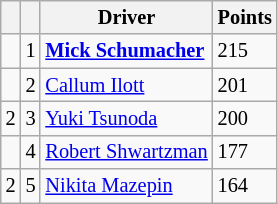<table class="wikitable" style="font-size: 85%;">
<tr>
<th></th>
<th></th>
<th>Driver</th>
<th>Points</th>
</tr>
<tr>
<td align="left"></td>
<td align="center">1</td>
<td> <strong><a href='#'>Mick Schumacher</a></strong></td>
<td>215</td>
</tr>
<tr>
<td align="left"></td>
<td align="center">2</td>
<td> <a href='#'>Callum Ilott</a></td>
<td>201</td>
</tr>
<tr>
<td align="left"> 2</td>
<td align="center">3</td>
<td> <a href='#'>Yuki Tsunoda</a></td>
<td>200</td>
</tr>
<tr>
<td align="left"></td>
<td align="center">4</td>
<td> <a href='#'>Robert Shwartzman</a></td>
<td>177</td>
</tr>
<tr>
<td align="left"> 2</td>
<td align="center">5</td>
<td> <a href='#'>Nikita Mazepin</a></td>
<td>164</td>
</tr>
</table>
